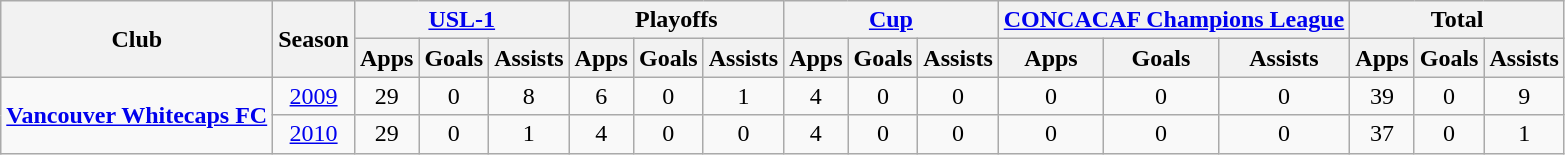<table class="wikitable" style="text-align:center">
<tr>
<th rowspan=2>Club</th>
<th rowspan=2>Season</th>
<th colspan=3><a href='#'>USL-1</a></th>
<th colspan=3>Playoffs</th>
<th colspan=3><a href='#'>Cup</a></th>
<th colspan=3><a href='#'>CONCACAF Champions League</a></th>
<th colspan=3>Total</th>
</tr>
<tr>
<th>Apps</th>
<th>Goals</th>
<th>Assists</th>
<th>Apps</th>
<th>Goals</th>
<th>Assists</th>
<th>Apps</th>
<th>Goals</th>
<th>Assists</th>
<th>Apps</th>
<th>Goals</th>
<th>Assists</th>
<th>Apps</th>
<th>Goals</th>
<th>Assists</th>
</tr>
<tr>
<td rowspan="2"><strong><a href='#'>Vancouver Whitecaps FC</a></strong></td>
<td><a href='#'>2009</a></td>
<td>29</td>
<td>0</td>
<td>8</td>
<td>6</td>
<td>0</td>
<td>1</td>
<td>4</td>
<td>0</td>
<td>0</td>
<td>0</td>
<td>0</td>
<td>0</td>
<td>39</td>
<td>0</td>
<td>9</td>
</tr>
<tr>
<td><a href='#'>2010</a></td>
<td>29</td>
<td>0</td>
<td>1</td>
<td>4</td>
<td>0</td>
<td>0</td>
<td>4</td>
<td>0</td>
<td>0</td>
<td>0</td>
<td>0</td>
<td>0</td>
<td>37</td>
<td>0</td>
<td>1</td>
</tr>
</table>
